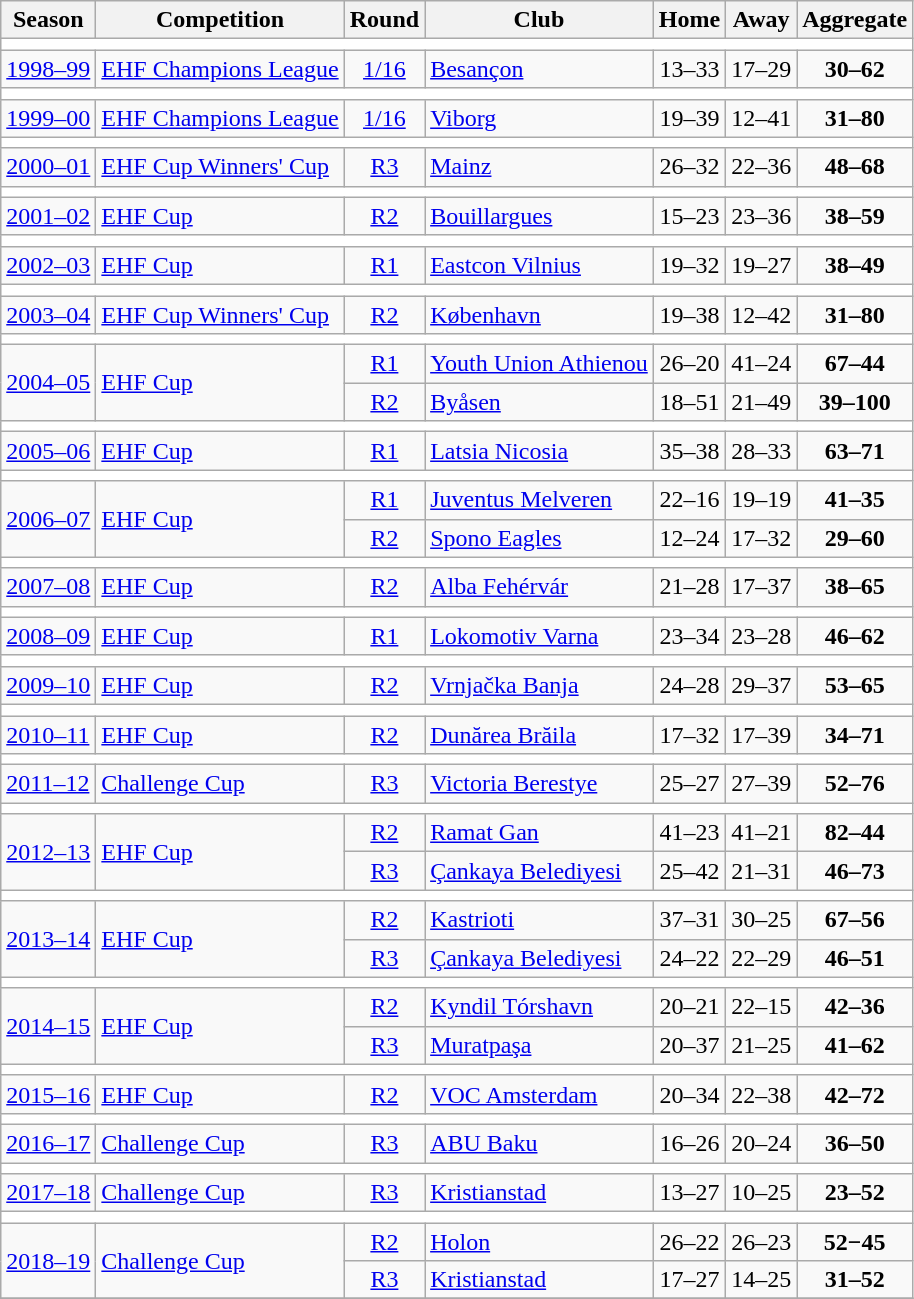<table class="wikitable">
<tr>
<th>Season</th>
<th>Competition</th>
<th>Round</th>
<th>Club</th>
<th>Home</th>
<th>Away</th>
<th>Aggregate</th>
</tr>
<tr>
<td colspan="7" bgcolor=white></td>
</tr>
<tr>
<td><a href='#'>1998–99</a></td>
<td><a href='#'>EHF Champions League</a></td>
<td style="text-align:center;"><a href='#'>1/16</a></td>
<td> <a href='#'>Besançon</a></td>
<td style="text-align:center;">13–33</td>
<td style="text-align:center;">17–29</td>
<td style="text-align:center;"><strong>30–62</strong></td>
</tr>
<tr>
<td colspan="7" bgcolor=white></td>
</tr>
<tr>
<td><a href='#'>1999–00</a></td>
<td><a href='#'>EHF Champions League</a></td>
<td style="text-align:center;"><a href='#'>1/16</a></td>
<td> <a href='#'>Viborg</a></td>
<td style="text-align:center;">19–39</td>
<td style="text-align:center;">12–41</td>
<td style="text-align:center;"><strong>31–80</strong></td>
</tr>
<tr>
<td colspan="7" bgcolor=white></td>
</tr>
<tr>
<td><a href='#'>2000–01</a></td>
<td><a href='#'>EHF Cup Winners' Cup</a></td>
<td style="text-align:center;"><a href='#'>R3</a></td>
<td> <a href='#'>Mainz</a></td>
<td style="text-align:center;">26–32</td>
<td style="text-align:center;">22–36</td>
<td style="text-align:center;"><strong>48–68</strong></td>
</tr>
<tr>
<td colspan="7" bgcolor=white></td>
</tr>
<tr>
<td><a href='#'>2001–02</a></td>
<td><a href='#'>EHF Cup</a></td>
<td style="text-align:center;"><a href='#'>R2</a></td>
<td> <a href='#'>Bouillargues</a></td>
<td style="text-align:center;">15–23</td>
<td style="text-align:center;">23–36</td>
<td style="text-align:center;"><strong>38–59</strong></td>
</tr>
<tr>
<td colspan="7" bgcolor=white></td>
</tr>
<tr>
<td><a href='#'>2002–03</a></td>
<td><a href='#'>EHF Cup</a></td>
<td style="text-align:center;"><a href='#'>R1</a></td>
<td> <a href='#'>Eastcon Vilnius</a></td>
<td style="text-align:center;">19–32</td>
<td style="text-align:center;">19–27</td>
<td style="text-align:center;"><strong>38–49</strong></td>
</tr>
<tr>
<td colspan="7" bgcolor=white></td>
</tr>
<tr>
<td><a href='#'>2003–04</a></td>
<td><a href='#'>EHF Cup Winners' Cup</a></td>
<td style="text-align:center;"><a href='#'>R2</a></td>
<td> <a href='#'>København</a></td>
<td style="text-align:center;">19–38</td>
<td style="text-align:center;">12–42</td>
<td style="text-align:center;"><strong>31–80</strong></td>
</tr>
<tr>
<td colspan="7" bgcolor=white></td>
</tr>
<tr>
<td rowspan="2"><a href='#'>2004–05</a></td>
<td rowspan="2"><a href='#'>EHF Cup</a></td>
<td style="text-align:center;"><a href='#'>R1</a></td>
<td> <a href='#'>Youth Union Athienou</a></td>
<td style="text-align:center;">26–20</td>
<td style="text-align:center;">41–24</td>
<td style="text-align:center;"><strong>67–44</strong></td>
</tr>
<tr>
<td style="text-align:center;"><a href='#'>R2</a></td>
<td> <a href='#'>Byåsen</a></td>
<td style="text-align:center;">18–51</td>
<td style="text-align:center;">21–49</td>
<td style="text-align:center;"><strong>39–100</strong></td>
</tr>
<tr>
<td colspan="7" bgcolor=white></td>
</tr>
<tr>
<td><a href='#'>2005–06</a></td>
<td><a href='#'>EHF Cup</a></td>
<td style="text-align:center;"><a href='#'>R1</a></td>
<td> <a href='#'>Latsia Nicosia</a></td>
<td style="text-align:center;">35–38</td>
<td style="text-align:center;">28–33</td>
<td style="text-align:center;"><strong>63–71</strong></td>
</tr>
<tr>
<td colspan="7" bgcolor=white></td>
</tr>
<tr>
<td rowspan="2"><a href='#'>2006–07</a></td>
<td rowspan="2"><a href='#'>EHF Cup</a></td>
<td style="text-align:center;"><a href='#'>R1</a></td>
<td> <a href='#'>Juventus Melveren</a></td>
<td style="text-align:center;">22–16</td>
<td style="text-align:center;">19–19</td>
<td style="text-align:center;"><strong>41–35</strong></td>
</tr>
<tr>
<td style="text-align:center;"><a href='#'>R2</a></td>
<td> <a href='#'>Spono Eagles</a></td>
<td style="text-align:center;">12–24</td>
<td style="text-align:center;">17–32</td>
<td style="text-align:center;"><strong>29–60</strong></td>
</tr>
<tr>
<td colspan="7" bgcolor=white></td>
</tr>
<tr>
<td><a href='#'>2007–08</a></td>
<td><a href='#'>EHF Cup</a></td>
<td style="text-align:center;"><a href='#'>R2</a></td>
<td> <a href='#'>Alba Fehérvár</a></td>
<td style="text-align:center;">21–28</td>
<td style="text-align:center;">17–37</td>
<td style="text-align:center;"><strong>38–65</strong></td>
</tr>
<tr>
<td colspan="7" bgcolor=white></td>
</tr>
<tr>
<td><a href='#'>2008–09</a></td>
<td><a href='#'>EHF Cup</a></td>
<td style="text-align:center;"><a href='#'>R1</a></td>
<td> <a href='#'>Lokomotiv Varna</a></td>
<td style="text-align:center;">23–34</td>
<td style="text-align:center;">23–28</td>
<td style="text-align:center;"><strong>46–62</strong></td>
</tr>
<tr>
<td colspan="7" bgcolor=white></td>
</tr>
<tr>
<td><a href='#'>2009–10</a></td>
<td><a href='#'>EHF Cup</a></td>
<td style="text-align:center;"><a href='#'>R2</a></td>
<td> <a href='#'>Vrnjačka Banja</a></td>
<td style="text-align:center;">24–28</td>
<td style="text-align:center;">29–37</td>
<td style="text-align:center;"><strong>53–65</strong></td>
</tr>
<tr>
<td colspan="7" bgcolor=white></td>
</tr>
<tr>
<td><a href='#'>2010–11</a></td>
<td><a href='#'>EHF Cup</a></td>
<td style="text-align:center;"><a href='#'>R2</a></td>
<td> <a href='#'>Dunărea Brăila</a></td>
<td style="text-align:center;">17–32</td>
<td style="text-align:center;">17–39</td>
<td style="text-align:center;"><strong>34–71</strong></td>
</tr>
<tr>
<td colspan="7" bgcolor=white></td>
</tr>
<tr>
<td><a href='#'>2011–12</a></td>
<td><a href='#'>Challenge Cup</a></td>
<td style="text-align:center;"><a href='#'>R3</a></td>
<td> <a href='#'>Victoria Berestye</a></td>
<td style="text-align:center;">25–27</td>
<td style="text-align:center;">27–39</td>
<td style="text-align:center;"><strong>52–76</strong></td>
</tr>
<tr>
<td colspan="7" bgcolor=white></td>
</tr>
<tr>
<td rowspan="2"><a href='#'>2012–13</a></td>
<td rowspan="2"><a href='#'>EHF Cup</a></td>
<td style="text-align:center;"><a href='#'>R2</a></td>
<td> <a href='#'>Ramat Gan</a></td>
<td style="text-align:center;">41–23</td>
<td style="text-align:center;">41–21</td>
<td style="text-align:center;"><strong>82–44</strong></td>
</tr>
<tr>
<td style="text-align:center;"><a href='#'>R3</a></td>
<td> <a href='#'>Çankaya Belediyesi</a></td>
<td style="text-align:center;">25–42</td>
<td style="text-align:center;">21–31</td>
<td style="text-align:center;"><strong>46–73</strong></td>
</tr>
<tr>
<td colspan="7" bgcolor=white></td>
</tr>
<tr>
<td rowspan="2"><a href='#'>2013–14</a></td>
<td rowspan="2"><a href='#'>EHF Cup</a></td>
<td style="text-align:center;"><a href='#'>R2</a></td>
<td> <a href='#'>Kastrioti</a></td>
<td style="text-align:center;">37–31</td>
<td style="text-align:center;">30–25</td>
<td style="text-align:center;"><strong>67–56</strong></td>
</tr>
<tr>
<td style="text-align:center;"><a href='#'>R3</a></td>
<td> <a href='#'>Çankaya Belediyesi</a></td>
<td style="text-align:center;">24–22</td>
<td style="text-align:center;">22–29</td>
<td style="text-align:center;"><strong>46–51</strong></td>
</tr>
<tr>
<td colspan="7" bgcolor=white></td>
</tr>
<tr>
<td rowspan="2"><a href='#'>2014–15</a></td>
<td rowspan="2"><a href='#'>EHF Cup</a></td>
<td style="text-align:center;"><a href='#'>R2</a></td>
<td> <a href='#'>Kyndil Tórshavn</a></td>
<td style="text-align:center;">20–21</td>
<td style="text-align:center;">22–15</td>
<td style="text-align:center;"><strong>42–36</strong></td>
</tr>
<tr>
<td style="text-align:center;"><a href='#'>R3</a></td>
<td> <a href='#'>Muratpaşa</a></td>
<td style="text-align:center;">20–37</td>
<td style="text-align:center;">21–25</td>
<td style="text-align:center;"><strong>41–62</strong></td>
</tr>
<tr>
<td colspan="7" bgcolor=white></td>
</tr>
<tr>
<td><a href='#'>2015–16</a></td>
<td><a href='#'>EHF Cup</a></td>
<td style="text-align:center;"><a href='#'>R2</a></td>
<td> <a href='#'>VOC Amsterdam</a></td>
<td style="text-align:center;">20–34</td>
<td style="text-align:center;">22–38</td>
<td style="text-align:center;"><strong>42–72</strong></td>
</tr>
<tr>
<td colspan="7" bgcolor=white></td>
</tr>
<tr>
<td><a href='#'>2016–17</a></td>
<td><a href='#'>Challenge Cup</a></td>
<td style="text-align:center;"><a href='#'>R3</a></td>
<td> <a href='#'>ABU Baku</a></td>
<td style="text-align:center;">16–26</td>
<td style="text-align:center;">20–24</td>
<td style="text-align:center;"><strong>36–50</strong></td>
</tr>
<tr>
<td colspan="7" bgcolor=white></td>
</tr>
<tr>
<td><a href='#'>2017–18</a></td>
<td><a href='#'>Challenge Cup</a></td>
<td style="text-align:center;"><a href='#'>R3</a></td>
<td> <a href='#'>Kristianstad</a></td>
<td style="text-align:center;">13–27</td>
<td style="text-align:center;">10–25</td>
<td style="text-align:center;"><strong>23–52</strong></td>
</tr>
<tr>
<td colspan="7" bgcolor=white></td>
</tr>
<tr>
<td rowspan="2"><a href='#'>2018–19</a></td>
<td rowspan="2"><a href='#'>Challenge Cup</a></td>
<td style="text-align:center;"><a href='#'>R2</a></td>
<td> <a href='#'>Holon</a></td>
<td style="text-align:center;">26–22</td>
<td style="text-align:center;">26–23</td>
<td style="text-align:center;"><strong>52−45</strong></td>
</tr>
<tr>
<td style="text-align:center;"><a href='#'>R3</a></td>
<td> <a href='#'>Kristianstad</a></td>
<td style="text-align:center;">17–27</td>
<td style="text-align:center;">14–25</td>
<td style="text-align:center;"><strong>31–52</strong></td>
</tr>
<tr>
</tr>
</table>
